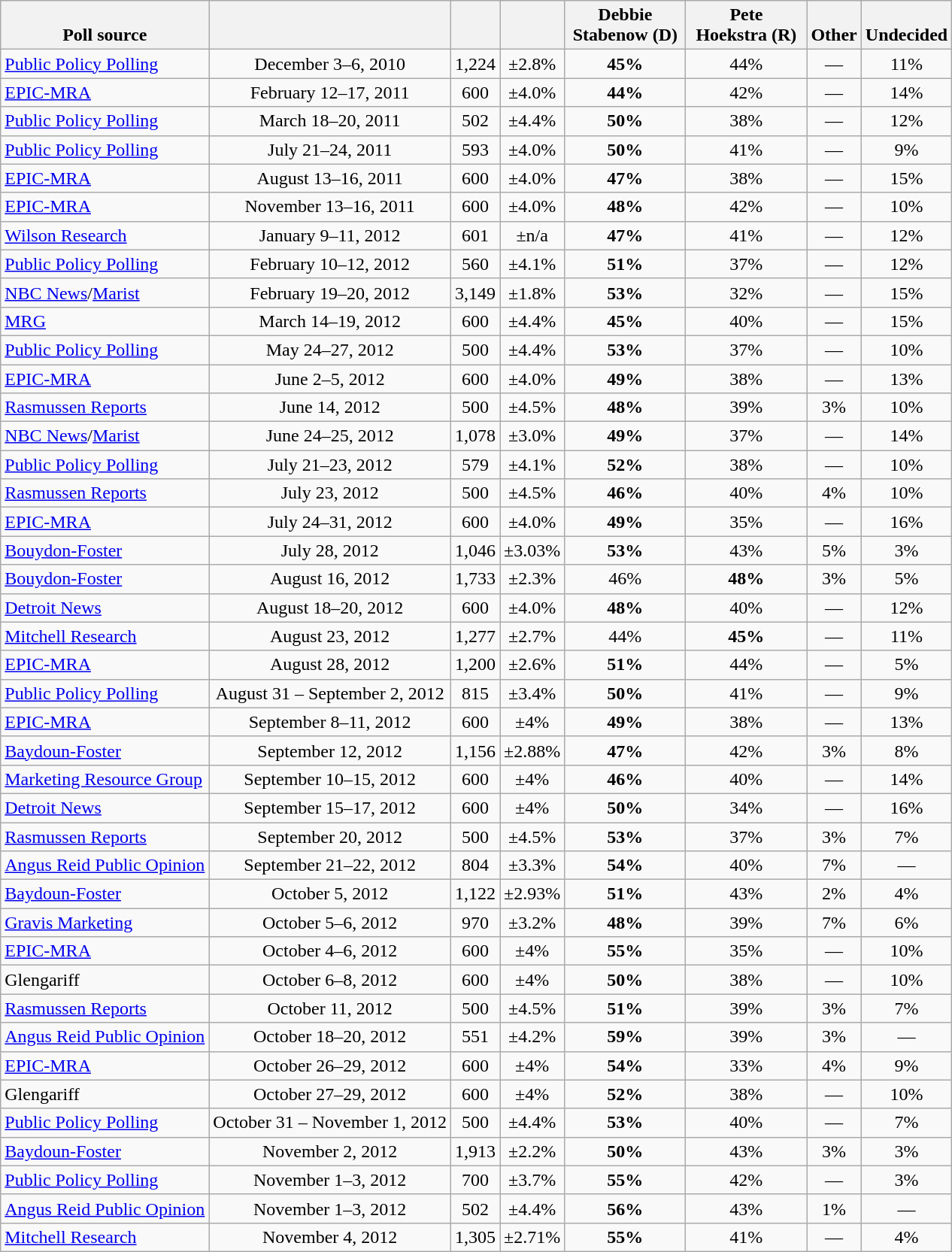<table class="wikitable" style="text-align:center">
<tr valign= bottom>
<th>Poll source</th>
<th></th>
<th></th>
<th></th>
<th style="width:100px;">Debbie<br>Stabenow (D)</th>
<th style="width:100px;">Pete<br>Hoekstra (R)</th>
<th>Other</th>
<th>Undecided</th>
</tr>
<tr>
<td align=left><a href='#'>Public Policy Polling</a></td>
<td>December 3–6, 2010</td>
<td>1,224</td>
<td>±2.8%</td>
<td><strong>45%</strong></td>
<td>44%</td>
<td>—</td>
<td>11%</td>
</tr>
<tr>
<td align=left><a href='#'>EPIC-MRA</a></td>
<td>February 12–17, 2011</td>
<td>600</td>
<td>±4.0%</td>
<td><strong>44%</strong></td>
<td>42%</td>
<td>—</td>
<td>14%</td>
</tr>
<tr>
<td align=left><a href='#'>Public Policy Polling</a></td>
<td>March 18–20, 2011</td>
<td>502</td>
<td>±4.4%</td>
<td><strong>50%</strong></td>
<td>38%</td>
<td>—</td>
<td>12%</td>
</tr>
<tr>
<td align=left><a href='#'>Public Policy Polling</a></td>
<td>July 21–24, 2011</td>
<td>593</td>
<td>±4.0%</td>
<td><strong>50%</strong></td>
<td>41%</td>
<td>—</td>
<td>9%</td>
</tr>
<tr>
<td align=left><a href='#'>EPIC-MRA</a></td>
<td>August 13–16, 2011</td>
<td>600</td>
<td>±4.0%</td>
<td><strong>47%</strong></td>
<td>38%</td>
<td>—</td>
<td>15%</td>
</tr>
<tr>
<td align=left><a href='#'>EPIC-MRA</a></td>
<td>November 13–16, 2011</td>
<td>600</td>
<td>±4.0%</td>
<td><strong>48%</strong></td>
<td>42%</td>
<td>—</td>
<td>10%</td>
</tr>
<tr>
<td align=left><a href='#'>Wilson Research</a></td>
<td>January 9–11, 2012</td>
<td>601</td>
<td>±n/a</td>
<td><strong>47%</strong></td>
<td>41%</td>
<td>—</td>
<td>12%</td>
</tr>
<tr>
<td align=left><a href='#'>Public Policy Polling</a></td>
<td>February 10–12, 2012</td>
<td>560</td>
<td>±4.1%</td>
<td><strong>51%</strong></td>
<td>37%</td>
<td>—</td>
<td>12%</td>
</tr>
<tr>
<td align=left><a href='#'>NBC News</a>/<a href='#'>Marist</a></td>
<td>February 19–20, 2012</td>
<td>3,149</td>
<td>±1.8%</td>
<td><strong>53%</strong></td>
<td>32%</td>
<td>—</td>
<td>15%</td>
</tr>
<tr>
<td align=left><a href='#'>MRG</a></td>
<td>March 14–19, 2012</td>
<td>600</td>
<td>±4.4%</td>
<td><strong>45%</strong></td>
<td>40%</td>
<td>—</td>
<td>15%</td>
</tr>
<tr>
<td align=left><a href='#'>Public Policy Polling</a></td>
<td>May 24–27, 2012</td>
<td>500</td>
<td>±4.4%</td>
<td><strong>53%</strong></td>
<td>37%</td>
<td>—</td>
<td>10%</td>
</tr>
<tr>
<td align=left><a href='#'>EPIC-MRA</a></td>
<td>June 2–5, 2012</td>
<td>600</td>
<td>±4.0%</td>
<td><strong>49%</strong></td>
<td>38%</td>
<td>—</td>
<td>13%</td>
</tr>
<tr>
<td align=left><a href='#'>Rasmussen Reports</a></td>
<td>June 14, 2012</td>
<td>500</td>
<td>±4.5%</td>
<td><strong>48%</strong></td>
<td>39%</td>
<td>3%</td>
<td>10%</td>
</tr>
<tr>
<td align=left><a href='#'>NBC News</a>/<a href='#'>Marist</a></td>
<td>June 24–25, 2012</td>
<td>1,078</td>
<td>±3.0%</td>
<td><strong>49%</strong></td>
<td>37%</td>
<td>—</td>
<td>14%</td>
</tr>
<tr>
<td align=left><a href='#'>Public Policy Polling</a></td>
<td>July 21–23, 2012</td>
<td>579</td>
<td>±4.1%</td>
<td><strong>52%</strong></td>
<td>38%</td>
<td>—</td>
<td>10%</td>
</tr>
<tr>
<td align=left><a href='#'>Rasmussen Reports</a></td>
<td>July 23, 2012</td>
<td>500</td>
<td>±4.5%</td>
<td><strong>46%</strong></td>
<td>40%</td>
<td>4%</td>
<td>10%</td>
</tr>
<tr>
<td align=left><a href='#'>EPIC-MRA</a></td>
<td>July 24–31, 2012</td>
<td>600</td>
<td>±4.0%</td>
<td><strong>49%</strong></td>
<td>35%</td>
<td>—</td>
<td>16%</td>
</tr>
<tr>
<td align=left><a href='#'>Bouydon-Foster</a></td>
<td>July 28, 2012</td>
<td>1,046</td>
<td>±3.03%</td>
<td><strong>53%</strong></td>
<td>43%</td>
<td>5%</td>
<td>3%</td>
</tr>
<tr>
<td align=left><a href='#'>Bouydon-Foster</a></td>
<td>August 16, 2012</td>
<td>1,733</td>
<td>±2.3%</td>
<td>46%</td>
<td><strong>48%</strong></td>
<td>3%</td>
<td>5%</td>
</tr>
<tr>
<td align=left><a href='#'>Detroit News</a></td>
<td>August 18–20, 2012</td>
<td>600</td>
<td>±4.0%</td>
<td><strong>48%</strong></td>
<td>40%</td>
<td>—</td>
<td>12%</td>
</tr>
<tr>
<td align=left><a href='#'>Mitchell Research</a></td>
<td>August 23, 2012</td>
<td>1,277</td>
<td>±2.7%</td>
<td>44%</td>
<td><strong>45%</strong></td>
<td>—</td>
<td>11%</td>
</tr>
<tr>
<td align=left><a href='#'>EPIC-MRA</a></td>
<td>August 28, 2012</td>
<td>1,200</td>
<td>±2.6%</td>
<td><strong>51%</strong></td>
<td>44%</td>
<td>—</td>
<td>5%</td>
</tr>
<tr>
<td align=left><a href='#'>Public Policy Polling</a></td>
<td>August 31 – September 2, 2012</td>
<td>815</td>
<td>±3.4%</td>
<td><strong>50%</strong></td>
<td>41%</td>
<td>—</td>
<td>9%</td>
</tr>
<tr>
<td align=left><a href='#'>EPIC-MRA</a></td>
<td>September 8–11, 2012</td>
<td>600</td>
<td>±4%</td>
<td><strong>49%</strong></td>
<td>38%</td>
<td>—</td>
<td>13%</td>
</tr>
<tr>
<td align=left><a href='#'>Baydoun-Foster</a></td>
<td>September 12, 2012</td>
<td>1,156</td>
<td>±2.88%</td>
<td><strong>47%</strong></td>
<td>42%</td>
<td>3%</td>
<td>8%</td>
</tr>
<tr>
<td align=left><a href='#'>Marketing Resource Group</a></td>
<td>September 10–15, 2012</td>
<td>600</td>
<td>±4%</td>
<td><strong>46%</strong></td>
<td>40%</td>
<td>—</td>
<td>14%</td>
</tr>
<tr>
<td align=left><a href='#'>Detroit News</a></td>
<td>September 15–17, 2012</td>
<td>600</td>
<td>±4%</td>
<td><strong>50%</strong></td>
<td>34%</td>
<td>—</td>
<td>16%</td>
</tr>
<tr>
<td align=left><a href='#'>Rasmussen Reports</a></td>
<td>September 20, 2012</td>
<td>500</td>
<td>±4.5%</td>
<td><strong>53%</strong></td>
<td>37%</td>
<td>3%</td>
<td>7%</td>
</tr>
<tr>
<td align=left><a href='#'>Angus Reid Public Opinion</a></td>
<td>September 21–22, 2012</td>
<td>804</td>
<td>±3.3%</td>
<td><strong>54%</strong></td>
<td>40%</td>
<td>7%</td>
<td>—</td>
</tr>
<tr>
<td align=left><a href='#'>Baydoun-Foster</a></td>
<td>October 5, 2012</td>
<td>1,122</td>
<td>±2.93%</td>
<td><strong>51%</strong></td>
<td>43%</td>
<td>2%</td>
<td>4%</td>
</tr>
<tr>
<td align=left><a href='#'>Gravis Marketing</a></td>
<td>October 5–6, 2012</td>
<td>970</td>
<td>±3.2%</td>
<td><strong>48%</strong></td>
<td>39%</td>
<td>7%</td>
<td>6%</td>
</tr>
<tr>
<td align=left><a href='#'>EPIC-MRA</a></td>
<td>October 4–6, 2012</td>
<td>600</td>
<td>±4%</td>
<td><strong>55%</strong></td>
<td>35%</td>
<td>—</td>
<td>10%</td>
</tr>
<tr>
<td align=left>Glengariff</td>
<td>October 6–8, 2012</td>
<td>600</td>
<td>±4%</td>
<td><strong>50%</strong></td>
<td>38%</td>
<td>—</td>
<td>10%</td>
</tr>
<tr>
<td align=left><a href='#'>Rasmussen Reports</a></td>
<td>October 11, 2012</td>
<td>500</td>
<td>±4.5%</td>
<td><strong>51%</strong></td>
<td>39%</td>
<td>3%</td>
<td>7%</td>
</tr>
<tr>
<td align=left><a href='#'>Angus Reid Public Opinion</a></td>
<td>October 18–20, 2012</td>
<td>551</td>
<td>±4.2%</td>
<td><strong>59%</strong></td>
<td>39%</td>
<td>3%</td>
<td>—</td>
</tr>
<tr>
<td align=left><a href='#'>EPIC-MRA</a></td>
<td>October 26–29, 2012</td>
<td>600</td>
<td>±4%</td>
<td><strong>54%</strong></td>
<td>33%</td>
<td>4%</td>
<td>9%</td>
</tr>
<tr>
<td align=left>Glengariff</td>
<td>October 27–29, 2012</td>
<td>600</td>
<td>±4%</td>
<td><strong>52%</strong></td>
<td>38%</td>
<td>—</td>
<td>10%</td>
</tr>
<tr>
<td align=left><a href='#'>Public Policy Polling</a></td>
<td>October 31 – November 1, 2012</td>
<td>500</td>
<td>±4.4%</td>
<td><strong>53%</strong></td>
<td>40%</td>
<td>—</td>
<td>7%</td>
</tr>
<tr>
<td align=left><a href='#'>Baydoun-Foster</a></td>
<td>November 2, 2012</td>
<td>1,913</td>
<td>±2.2%</td>
<td><strong>50%</strong></td>
<td>43%</td>
<td>3%</td>
<td>3%</td>
</tr>
<tr>
<td align=left><a href='#'>Public Policy Polling</a></td>
<td>November 1–3, 2012</td>
<td>700</td>
<td>±3.7%</td>
<td><strong>55%</strong></td>
<td>42%</td>
<td>—</td>
<td>3%</td>
</tr>
<tr>
<td align=left><a href='#'>Angus Reid Public Opinion</a></td>
<td>November 1–3, 2012</td>
<td>502</td>
<td>±4.4%</td>
<td><strong>56%</strong></td>
<td>43%</td>
<td>1%</td>
<td>—</td>
</tr>
<tr>
<td align=left><a href='#'>Mitchell Research</a></td>
<td>November 4, 2012</td>
<td>1,305</td>
<td>±2.71%</td>
<td><strong>55%</strong></td>
<td>41%</td>
<td>—</td>
<td>4%</td>
</tr>
</table>
